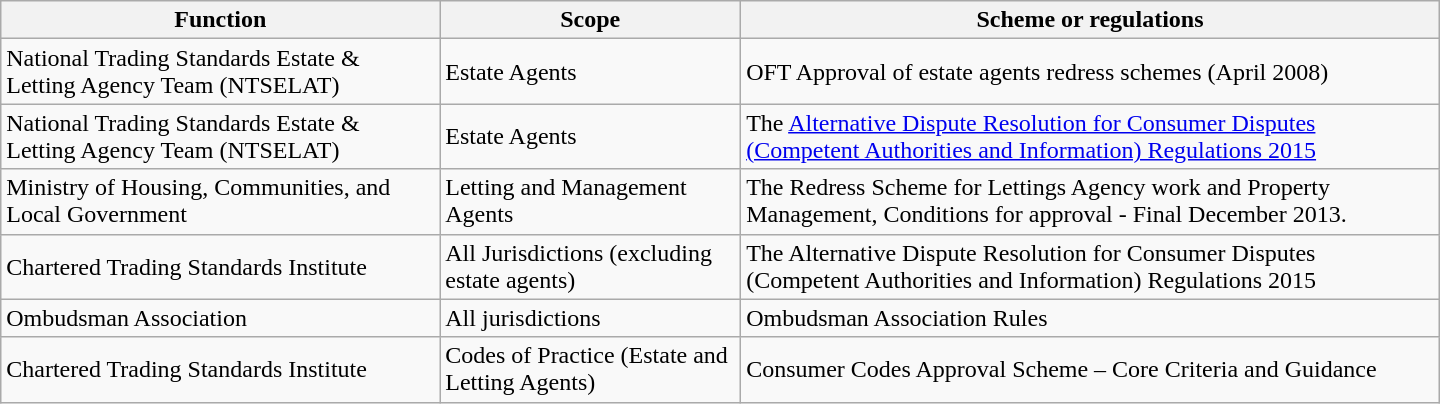<table class="wikitable sortable" style="width: 60em">
<tr>
<th>Function</th>
<th>Scope</th>
<th>Scheme or regulations</th>
</tr>
<tr>
<td>National Trading Standards Estate & Letting Agency Team (NTSELAT)</td>
<td>Estate Agents</td>
<td>OFT Approval of estate agents redress  schemes (April 2008)</td>
</tr>
<tr>
<td>National Trading Standards Estate & Letting Agency Team (NTSELAT)</td>
<td>Estate Agents</td>
<td>The <a href='#'>Alternative Dispute Resolution for  Consumer Disputes (Competent Authorities and Information) Regulations 2015</a></td>
</tr>
<tr>
<td>Ministry of Housing, Communities, and Local Government</td>
<td>Letting and Management Agents</td>
<td>The Redress Scheme for Lettings Agency work and Property Management, Conditions for approval - Final December 2013.</td>
</tr>
<tr>
<td>Chartered Trading Standards Institute</td>
<td>All Jurisdictions (excluding estate agents)</td>
<td>The Alternative Dispute Resolution for  Consumer Disputes (Competent Authorities and Information) Regulations 2015</td>
</tr>
<tr>
<td>Ombudsman Association</td>
<td>All jurisdictions</td>
<td>Ombudsman Association Rules</td>
</tr>
<tr>
<td>Chartered Trading Standards Institute</td>
<td>Codes of Practice (Estate and Letting  Agents)</td>
<td>Consumer Codes Approval Scheme – Core  Criteria and Guidance</td>
</tr>
</table>
